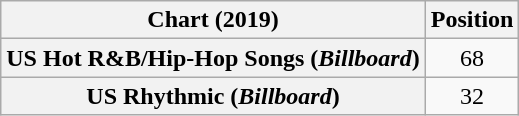<table class="wikitable sortable plainrowheaders" style="text-align:center">
<tr>
<th scope="col">Chart (2019)</th>
<th scope="col">Position</th>
</tr>
<tr>
<th scope="row">US Hot R&B/Hip-Hop Songs (<em>Billboard</em>)</th>
<td>68</td>
</tr>
<tr>
<th scope="row">US Rhythmic (<em>Billboard</em>)</th>
<td>32</td>
</tr>
</table>
